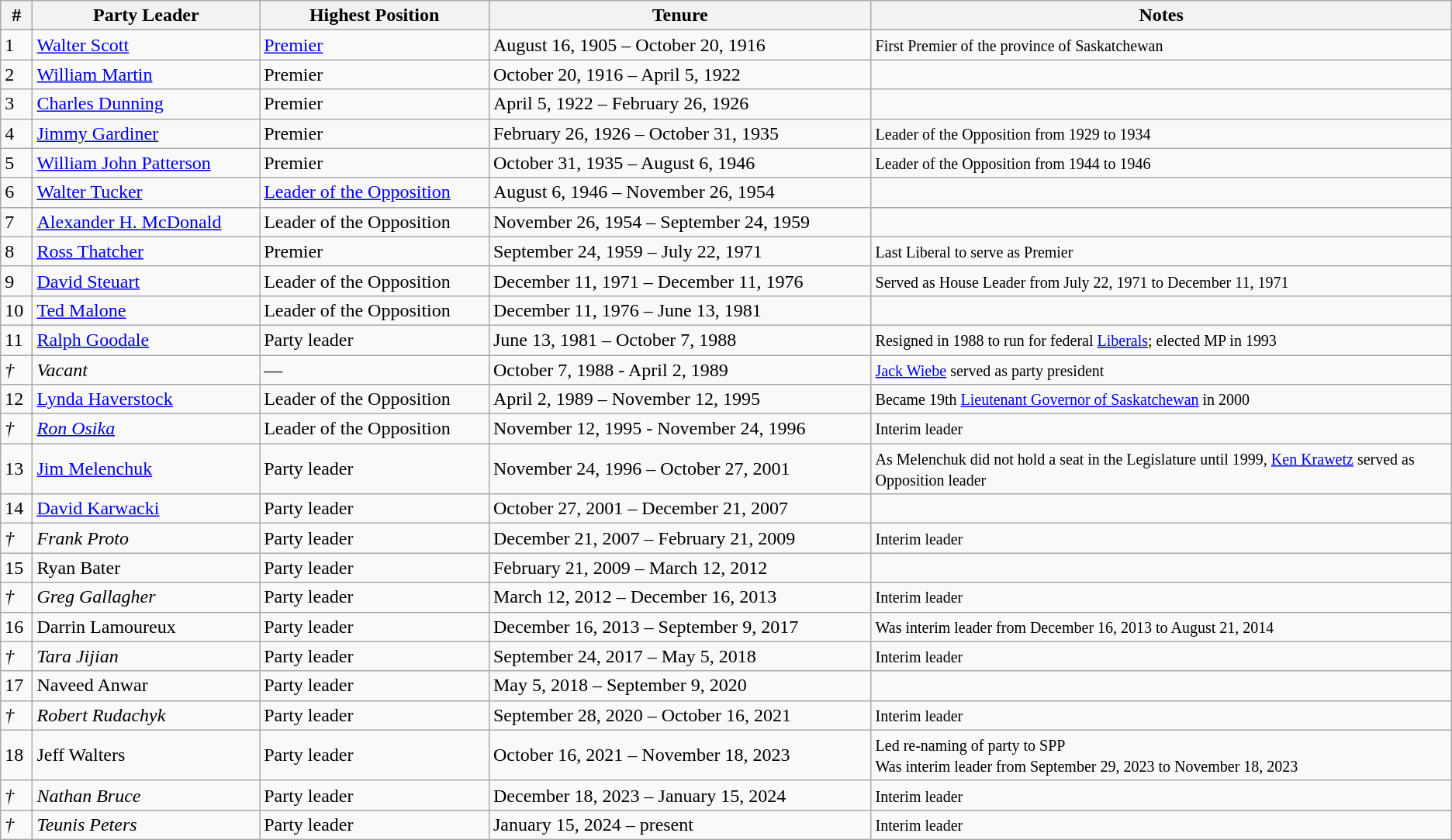<table class="wikitable">
<tr>
<th>#</th>
<th>Party Leader</th>
<th>Highest Position</th>
<th>Tenure</th>
<th style="width: 40%">Notes</th>
</tr>
<tr>
<td>1</td>
<td><a href='#'>Walter Scott</a></td>
<td><a href='#'>Premier</a></td>
<td>August 16, 1905 – October 20, 1916</td>
<td><small>First Premier of the province of Saskatchewan</small></td>
</tr>
<tr>
<td>2</td>
<td><a href='#'>William Martin</a></td>
<td>Premier</td>
<td>October 20, 1916 – April 5, 1922</td>
<td></td>
</tr>
<tr>
<td>3</td>
<td><a href='#'>Charles Dunning</a></td>
<td>Premier</td>
<td>April 5, 1922 – February 26, 1926</td>
<td></td>
</tr>
<tr>
<td>4</td>
<td><a href='#'>Jimmy Gardiner</a></td>
<td>Premier</td>
<td>February 26, 1926 – October 31, 1935</td>
<td><small>Leader of the Opposition from 1929 to 1934</small></td>
</tr>
<tr>
<td>5</td>
<td><a href='#'>William John Patterson</a></td>
<td>Premier</td>
<td>October 31, 1935 – August 6, 1946</td>
<td><small>Leader of the Opposition from 1944 to 1946</small></td>
</tr>
<tr>
<td>6</td>
<td><a href='#'>Walter Tucker</a></td>
<td><a href='#'>Leader of the Opposition</a></td>
<td>August 6, 1946 – November 26, 1954</td>
<td></td>
</tr>
<tr>
<td>7</td>
<td><a href='#'>Alexander H. McDonald</a></td>
<td>Leader of the Opposition</td>
<td>November 26, 1954 – September 24, 1959</td>
<td></td>
</tr>
<tr>
<td>8</td>
<td><a href='#'>Ross Thatcher</a></td>
<td>Premier</td>
<td>September 24, 1959 – July 22, 1971</td>
<td><small>Last Liberal to serve as Premier</small></td>
</tr>
<tr>
<td>9</td>
<td><a href='#'>David Steuart</a></td>
<td>Leader of the Opposition</td>
<td>December 11, 1971 – December 11, 1976</td>
<td><small>Served as House Leader from July 22, 1971 to December 11, 1971</small></td>
</tr>
<tr>
<td>10</td>
<td><a href='#'>Ted Malone</a></td>
<td>Leader of the Opposition</td>
<td>December 11, 1976 – June 13, 1981</td>
<td></td>
</tr>
<tr>
<td>11</td>
<td><a href='#'>Ralph Goodale</a></td>
<td>Party leader</td>
<td>June 13, 1981 – October 7, 1988</td>
<td><small>Resigned in 1988 to run for federal <a href='#'>Liberals</a>; elected MP in 1993</small></td>
</tr>
<tr>
<td><em>†</em></td>
<td><em>Vacant</em></td>
<td>—</td>
<td>October 7, 1988 - April 2, 1989</td>
<td><small><a href='#'>Jack Wiebe</a> served as party president</small></td>
</tr>
<tr>
<td>12</td>
<td><a href='#'>Lynda Haverstock</a></td>
<td>Leader of the Opposition</td>
<td>April 2, 1989 – November 12, 1995</td>
<td><small>Became 19th <a href='#'>Lieutenant Governor of Saskatchewan</a> in 2000</small></td>
</tr>
<tr>
<td><em>†</em></td>
<td><em><a href='#'>Ron Osika</a></em></td>
<td>Leader of the Opposition</td>
<td>November 12, 1995 - November 24, 1996</td>
<td><small>Interim leader</small></td>
</tr>
<tr>
<td>13</td>
<td><a href='#'>Jim Melenchuk</a></td>
<td>Party leader</td>
<td>November 24, 1996 – October 27, 2001</td>
<td><small>As Melenchuk did not hold a seat in the Legislature until 1999, <a href='#'>Ken Krawetz</a> served as Opposition leader</small></td>
</tr>
<tr>
<td>14</td>
<td><a href='#'>David Karwacki</a></td>
<td>Party leader</td>
<td>October 27, 2001 – December 21, 2007</td>
<td></td>
</tr>
<tr>
<td><em>†</em></td>
<td><em>Frank Proto</em></td>
<td>Party leader</td>
<td>December 21, 2007 – February 21, 2009</td>
<td><small>Interim leader</small></td>
</tr>
<tr>
<td>15</td>
<td>Ryan Bater</td>
<td>Party leader</td>
<td>February 21, 2009 – March 12, 2012</td>
<td></td>
</tr>
<tr>
<td><em>†</em></td>
<td><em>Greg Gallagher</em></td>
<td>Party leader</td>
<td>March 12, 2012 – December 16, 2013</td>
<td><small>Interim leader</small></td>
</tr>
<tr>
<td>16</td>
<td>Darrin Lamoureux</td>
<td>Party leader</td>
<td>December 16, 2013 – September 9, 2017</td>
<td><small>Was interim leader from December 16, 2013 to August 21, 2014</small></td>
</tr>
<tr>
<td><em>†</em></td>
<td><em>Tara Jijian</em></td>
<td>Party leader</td>
<td>September 24, 2017 – May 5, 2018</td>
<td><small>Interim leader</small></td>
</tr>
<tr>
<td>17</td>
<td>Naveed Anwar</td>
<td>Party leader</td>
<td>May 5, 2018 – September 9, 2020</td>
<td></td>
</tr>
<tr>
<td><em>†</em></td>
<td><em>Robert Rudachyk</em></td>
<td>Party leader</td>
<td>September 28, 2020 – October 16, 2021</td>
<td><small>Interim leader</small></td>
</tr>
<tr>
<td>18</td>
<td>Jeff Walters</td>
<td>Party leader</td>
<td>October 16, 2021 – November 18, 2023</td>
<td><small>Led re-naming of party to SPP</small><br><small>Was interim leader from September 29, 2023 to November 18, 2023</small></td>
</tr>
<tr>
<td><em>†</em></td>
<td><em>Nathan Bruce</em></td>
<td>Party leader</td>
<td>December 18, 2023 – January 15, 2024</td>
<td><small>Interim leader</small></td>
</tr>
<tr>
<td><em>†</em></td>
<td><em>Teunis Peters</em></td>
<td>Party leader</td>
<td>January 15, 2024 – present</td>
<td><small>Interim leader</small></td>
</tr>
</table>
